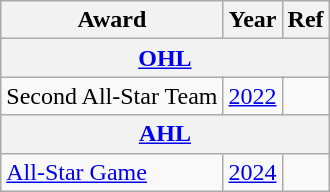<table class="wikitable">
<tr>
<th>Award</th>
<th>Year</th>
<th>Ref</th>
</tr>
<tr>
<th colspan="3"><a href='#'>OHL</a></th>
</tr>
<tr>
<td>Second All-Star Team</td>
<td><a href='#'>2022</a></td>
<td></td>
</tr>
<tr>
<th colspan="3"><a href='#'>AHL</a></th>
</tr>
<tr>
<td><a href='#'>All-Star Game</a></td>
<td><a href='#'>2024</a></td>
<td></td>
</tr>
</table>
